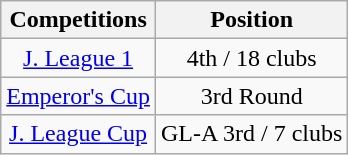<table class="wikitable" style="text-align:center;">
<tr>
<th>Competitions</th>
<th>Position</th>
</tr>
<tr>
<td><a href='#'>J. League 1</a></td>
<td>4th / 18 clubs</td>
</tr>
<tr>
<td><a href='#'>Emperor's Cup</a></td>
<td>3rd Round</td>
</tr>
<tr>
<td><a href='#'>J. League Cup</a></td>
<td>GL-A 3rd / 7 clubs</td>
</tr>
</table>
